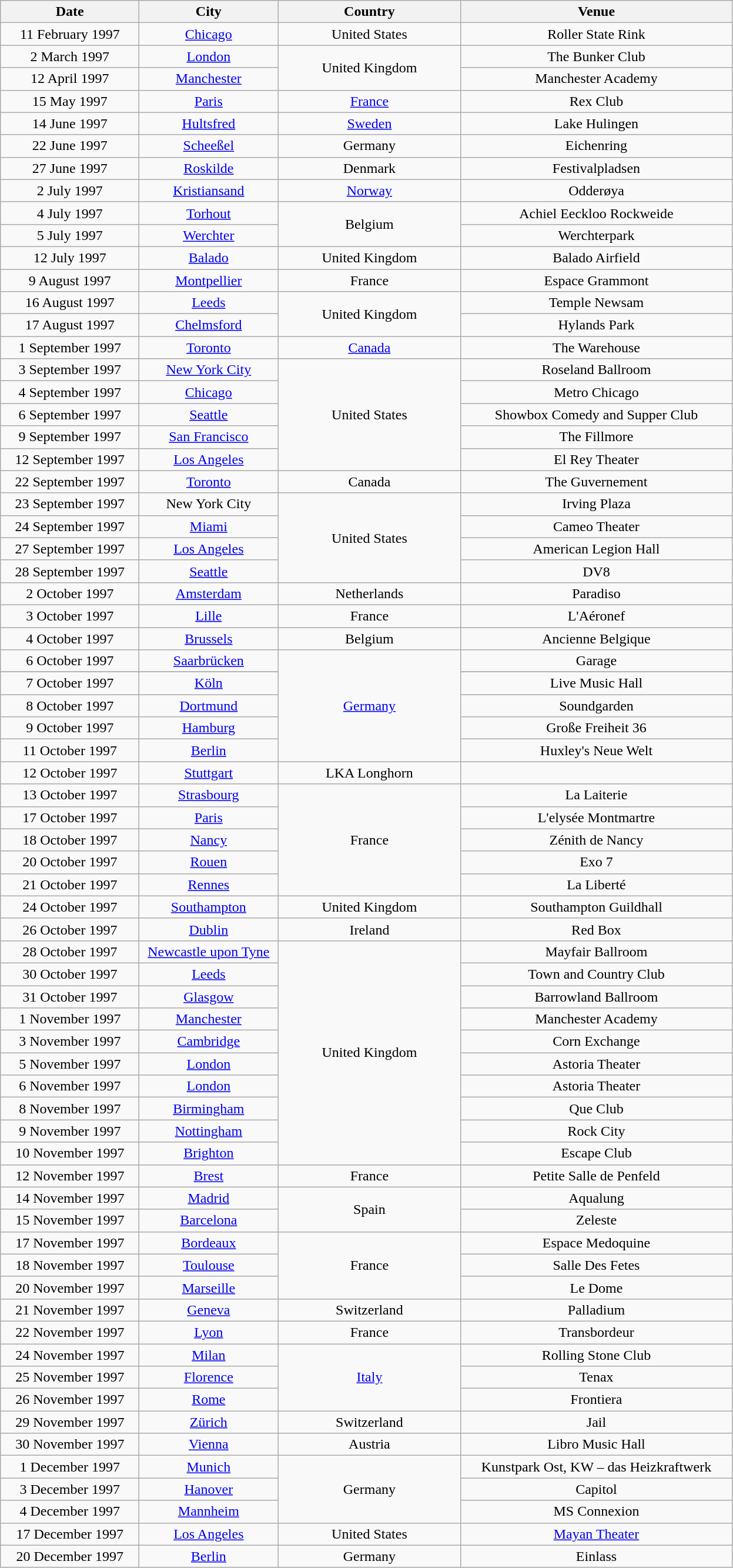<table class="wikitable" style="text-align:center;">
<tr>
<th style="width:150px;">Date</th>
<th style="width:150px;">City</th>
<th style="width:200px;">Country</th>
<th style="width:300px;">Venue</th>
</tr>
<tr>
<td>11 February 1997</td>
<td><a href='#'>Chicago</a></td>
<td>United States</td>
<td>Roller State Rink</td>
</tr>
<tr>
<td>2 March 1997</td>
<td><a href='#'>London</a></td>
<td rowspan="2">United Kingdom</td>
<td>The Bunker Club</td>
</tr>
<tr>
<td>12 April 1997</td>
<td><a href='#'>Manchester</a></td>
<td>Manchester Academy</td>
</tr>
<tr>
<td>15 May 1997</td>
<td><a href='#'>Paris</a></td>
<td><a href='#'>France</a></td>
<td>Rex Club</td>
</tr>
<tr>
<td>14 June 1997</td>
<td><a href='#'>Hultsfred</a></td>
<td><a href='#'>Sweden</a></td>
<td>Lake Hulingen</td>
</tr>
<tr>
<td>22 June 1997</td>
<td><a href='#'>Scheeßel</a></td>
<td>Germany</td>
<td>Eichenring</td>
</tr>
<tr>
<td>27 June 1997</td>
<td><a href='#'>Roskilde</a></td>
<td>Denmark</td>
<td>Festivalpladsen</td>
</tr>
<tr>
<td>2 July 1997</td>
<td><a href='#'>Kristiansand</a></td>
<td><a href='#'>Norway</a></td>
<td>Odderøya</td>
</tr>
<tr>
<td>4 July 1997</td>
<td><a href='#'>Torhout</a></td>
<td rowspan="2">Belgium</td>
<td>Achiel Eeckloo Rockweide</td>
</tr>
<tr>
<td>5 July 1997</td>
<td><a href='#'>Werchter</a></td>
<td>Werchterpark</td>
</tr>
<tr>
<td>12 July 1997</td>
<td><a href='#'>Balado</a></td>
<td>United Kingdom</td>
<td>Balado Airfield</td>
</tr>
<tr>
<td>9 August 1997</td>
<td><a href='#'>Montpellier</a></td>
<td>France</td>
<td>Espace Grammont</td>
</tr>
<tr>
<td>16 August 1997</td>
<td><a href='#'>Leeds</a></td>
<td rowspan="2">United Kingdom</td>
<td>Temple Newsam</td>
</tr>
<tr>
<td>17 August 1997</td>
<td><a href='#'>Chelmsford</a></td>
<td>Hylands Park</td>
</tr>
<tr>
<td>1 September 1997</td>
<td><a href='#'>Toronto</a></td>
<td><a href='#'>Canada</a></td>
<td>The Warehouse</td>
</tr>
<tr>
<td>3 September 1997</td>
<td><a href='#'>New York City</a></td>
<td rowspan="5">United States</td>
<td>Roseland Ballroom</td>
</tr>
<tr>
<td>4 September 1997</td>
<td><a href='#'>Chicago</a></td>
<td>Metro Chicago</td>
</tr>
<tr>
<td>6 September 1997</td>
<td><a href='#'>Seattle</a></td>
<td>Showbox Comedy and Supper Club</td>
</tr>
<tr>
<td>9 September 1997</td>
<td><a href='#'>San Francisco</a></td>
<td>The Fillmore</td>
</tr>
<tr>
<td>12 September 1997</td>
<td><a href='#'>Los Angeles</a></td>
<td>El Rey Theater</td>
</tr>
<tr>
<td>22 September 1997</td>
<td><a href='#'>Toronto</a></td>
<td>Canada</td>
<td>The Guvernement</td>
</tr>
<tr>
<td>23 September 1997</td>
<td>New York City</td>
<td rowspan="4">United States</td>
<td>Irving Plaza</td>
</tr>
<tr>
<td>24 September 1997</td>
<td><a href='#'>Miami</a></td>
<td>Cameo Theater</td>
</tr>
<tr>
<td>27 September 1997</td>
<td><a href='#'>Los Angeles</a></td>
<td>American Legion Hall</td>
</tr>
<tr>
<td>28 September 1997</td>
<td><a href='#'>Seattle</a></td>
<td>DV8</td>
</tr>
<tr>
<td>2 October 1997</td>
<td><a href='#'>Amsterdam</a></td>
<td>Netherlands</td>
<td>Paradiso</td>
</tr>
<tr>
<td>3 October 1997</td>
<td><a href='#'>Lille</a></td>
<td>France</td>
<td>L'Aéronef</td>
</tr>
<tr>
<td>4 October 1997</td>
<td><a href='#'>Brussels</a></td>
<td>Belgium</td>
<td>Ancienne Belgique</td>
</tr>
<tr>
<td>6 October 1997</td>
<td><a href='#'>Saarbrücken</a></td>
<td rowspan="6"><a href='#'>Germany</a></td>
<td>Garage</td>
</tr>
<tr>
</tr>
<tr>
<td>7 October 1997</td>
<td><a href='#'>Köln</a></td>
<td>Live Music Hall</td>
</tr>
<tr>
<td>8 October 1997</td>
<td><a href='#'>Dortmund</a></td>
<td>Soundgarden</td>
</tr>
<tr>
<td>9 October 1997</td>
<td><a href='#'>Hamburg</a></td>
<td>Große Freiheit 36</td>
</tr>
<tr>
<td>11 October 1997</td>
<td><a href='#'>Berlin</a></td>
<td>Huxley's Neue Welt</td>
</tr>
<tr>
<td>12 October 1997</td>
<td><a href='#'>Stuttgart</a></td>
<td>LKA Longhorn</td>
</tr>
<tr>
<td>13 October 1997</td>
<td><a href='#'>Strasbourg</a></td>
<td rowspan="5">France</td>
<td>La Laiterie</td>
</tr>
<tr>
<td>17 October 1997</td>
<td><a href='#'>Paris</a></td>
<td>L'elysée Montmartre</td>
</tr>
<tr>
<td>18 October 1997</td>
<td><a href='#'>Nancy</a></td>
<td>Zénith de Nancy</td>
</tr>
<tr>
<td>20 October 1997</td>
<td><a href='#'>Rouen</a></td>
<td>Exo 7</td>
</tr>
<tr>
<td>21 October 1997</td>
<td><a href='#'>Rennes</a></td>
<td>La Liberté</td>
</tr>
<tr>
<td>24 October 1997</td>
<td><a href='#'>Southampton</a></td>
<td>United Kingdom</td>
<td>Southampton Guildhall</td>
</tr>
<tr>
<td>26 October 1997</td>
<td><a href='#'>Dublin</a></td>
<td>Ireland</td>
<td>Red Box</td>
</tr>
<tr>
<td>28 October 1997</td>
<td><a href='#'>Newcastle upon Tyne</a></td>
<td rowspan="10">United Kingdom</td>
<td>Mayfair Ballroom</td>
</tr>
<tr>
<td>30 October 1997</td>
<td><a href='#'>Leeds</a></td>
<td>Town and Country Club</td>
</tr>
<tr>
<td>31 October 1997</td>
<td><a href='#'>Glasgow</a></td>
<td>Barrowland Ballroom</td>
</tr>
<tr>
<td>1 November 1997</td>
<td><a href='#'>Manchester</a></td>
<td>Manchester Academy</td>
</tr>
<tr>
<td>3 November 1997</td>
<td><a href='#'>Cambridge</a></td>
<td>Corn Exchange</td>
</tr>
<tr>
<td>5 November 1997</td>
<td><a href='#'>London</a></td>
<td>Astoria Theater</td>
</tr>
<tr>
<td>6 November 1997</td>
<td><a href='#'>London</a></td>
<td>Astoria Theater</td>
</tr>
<tr>
<td>8 November 1997</td>
<td><a href='#'>Birmingham</a></td>
<td>Que Club</td>
</tr>
<tr>
<td>9 November 1997</td>
<td><a href='#'>Nottingham</a></td>
<td>Rock City</td>
</tr>
<tr>
<td>10 November 1997</td>
<td><a href='#'>Brighton</a></td>
<td>Escape Club</td>
</tr>
<tr>
<td>12 November 1997</td>
<td><a href='#'>Brest</a></td>
<td>France</td>
<td>Petite Salle de Penfeld</td>
</tr>
<tr>
<td>14 November 1997</td>
<td><a href='#'>Madrid</a></td>
<td rowspan="2">Spain</td>
<td>Aqualung</td>
</tr>
<tr>
<td>15 November 1997</td>
<td><a href='#'>Barcelona</a></td>
<td>Zeleste</td>
</tr>
<tr>
<td>17 November 1997</td>
<td><a href='#'>Bordeaux</a></td>
<td rowspan="3">France</td>
<td>Espace Medoquine</td>
</tr>
<tr>
<td>18 November 1997</td>
<td><a href='#'>Toulouse</a></td>
<td>Salle Des Fetes</td>
</tr>
<tr>
<td>20 November 1997</td>
<td><a href='#'>Marseille</a></td>
<td>Le Dome</td>
</tr>
<tr>
<td>21 November 1997</td>
<td><a href='#'>Geneva</a></td>
<td>Switzerland</td>
<td>Palladium</td>
</tr>
<tr>
<td>22 November 1997</td>
<td><a href='#'>Lyon</a></td>
<td>France</td>
<td>Transbordeur</td>
</tr>
<tr>
<td>24 November 1997</td>
<td><a href='#'>Milan</a></td>
<td rowspan="3"><a href='#'>Italy</a></td>
<td>Rolling Stone Club</td>
</tr>
<tr>
<td>25 November 1997</td>
<td><a href='#'>Florence</a></td>
<td>Tenax</td>
</tr>
<tr>
<td>26 November 1997</td>
<td><a href='#'>Rome</a></td>
<td>Frontiera</td>
</tr>
<tr>
<td>29 November 1997</td>
<td><a href='#'>Zürich</a></td>
<td>Switzerland</td>
<td>Jail</td>
</tr>
<tr>
<td>30 November 1997</td>
<td><a href='#'>Vienna</a></td>
<td>Austria</td>
<td>Libro Music Hall</td>
</tr>
<tr>
<td>1 December 1997</td>
<td><a href='#'>Munich</a></td>
<td rowspan="3">Germany</td>
<td>Kunstpark Ost, KW – das Heizkraftwerk</td>
</tr>
<tr>
<td>3 December 1997</td>
<td><a href='#'>Hanover</a></td>
<td>Capitol</td>
</tr>
<tr>
<td>4 December 1997</td>
<td><a href='#'>Mannheim</a></td>
<td>MS Connexion</td>
</tr>
<tr>
<td>17 December 1997</td>
<td><a href='#'>Los Angeles</a></td>
<td>United States</td>
<td><a href='#'>Mayan Theater</a></td>
</tr>
<tr>
<td>20 December 1997</td>
<td><a href='#'>Berlin</a></td>
<td>Germany</td>
<td>Einlass</td>
</tr>
</table>
